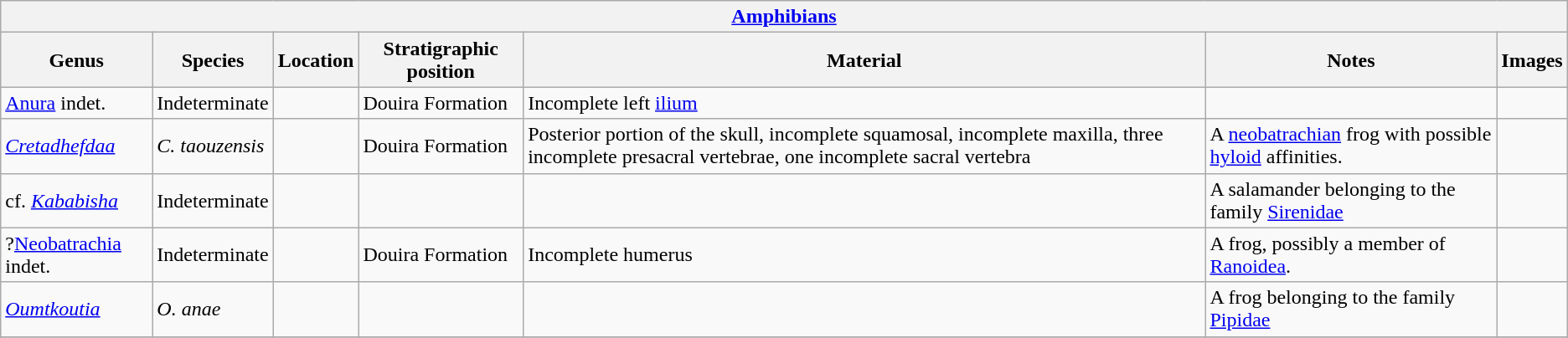<table class="wikitable" align="center">
<tr>
<th colspan="7" align="center"><a href='#'>Amphibians</a></th>
</tr>
<tr>
<th>Genus</th>
<th>Species</th>
<th>Location</th>
<th>Stratigraphic position</th>
<th>Material</th>
<th>Notes</th>
<th>Images</th>
</tr>
<tr>
<td><a href='#'>Anura</a> indet.</td>
<td>Indeterminate</td>
<td></td>
<td>Douira Formation</td>
<td>Incomplete left <a href='#'>ilium</a></td>
<td></td>
<td></td>
</tr>
<tr>
<td><em><a href='#'>Cretadhefdaa</a></em></td>
<td><em>C. taouzensis</em></td>
<td></td>
<td>Douira Formation</td>
<td>Posterior portion of the skull, incomplete squamosal, incomplete maxilla, three incomplete presacral vertebrae, one incomplete sacral vertebra</td>
<td>A <a href='#'>neobatrachian</a> frog with possible <a href='#'>hyloid</a> affinities.</td>
<td></td>
</tr>
<tr>
<td>cf. <em><a href='#'>Kababisha</a></em></td>
<td>Indeterminate</td>
<td></td>
<td></td>
<td></td>
<td>A salamander belonging to the family <a href='#'>Sirenidae</a></td>
<td></td>
</tr>
<tr>
<td>?<a href='#'>Neobatrachia</a> indet.</td>
<td>Indeterminate</td>
<td></td>
<td>Douira Formation</td>
<td>Incomplete humerus</td>
<td>A frog, possibly a member of <a href='#'>Ranoidea</a>.</td>
<td></td>
</tr>
<tr>
<td><em><a href='#'>Oumtkoutia</a></em></td>
<td><em>O. anae</em></td>
<td></td>
<td></td>
<td></td>
<td>A frog belonging to the family <a href='#'>Pipidae</a></td>
<td></td>
</tr>
<tr>
</tr>
</table>
